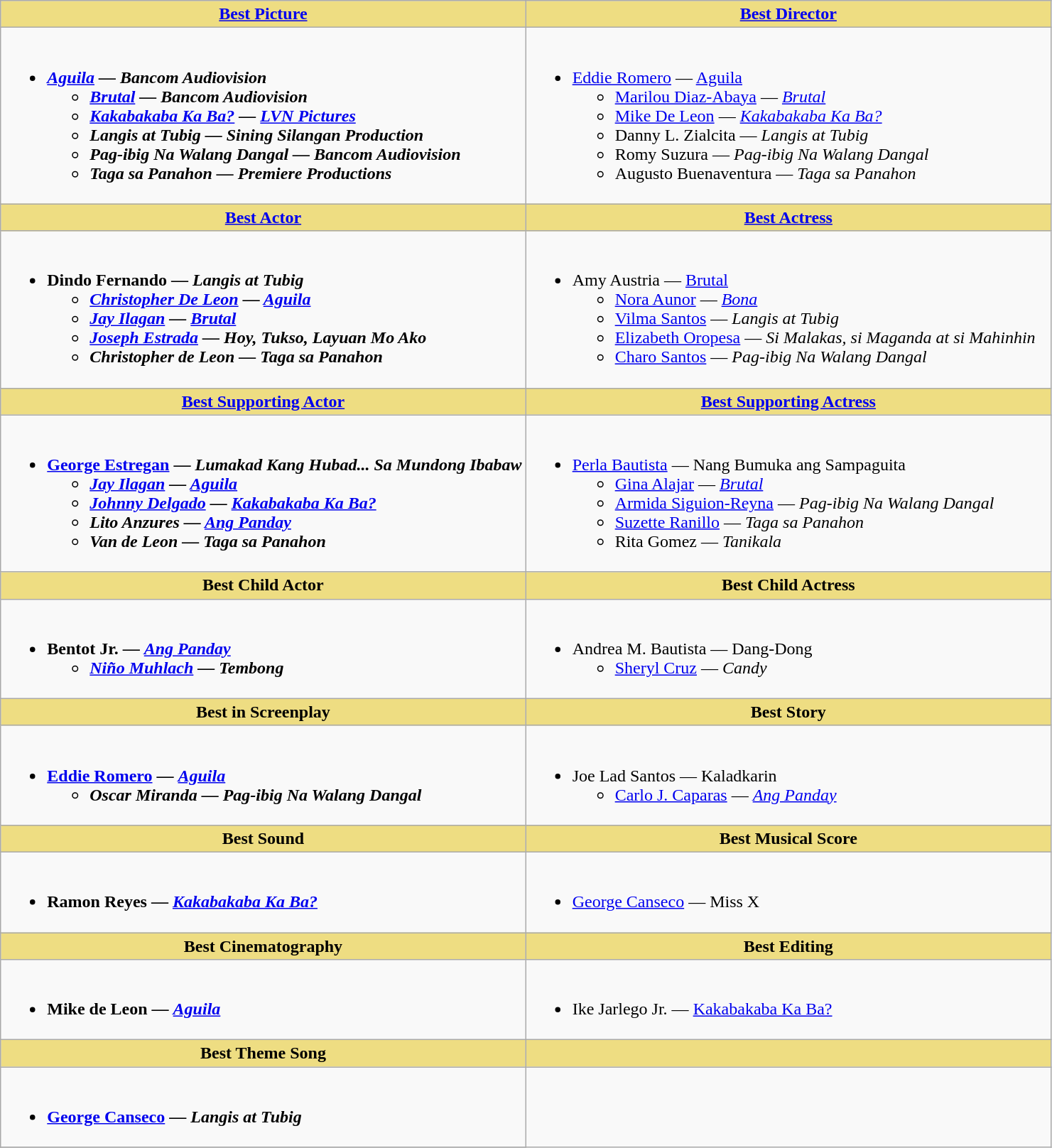<table class=wikitable>
<tr>
<th style="background:#EEDD82; width:50%"><a href='#'>Best Picture</a></th>
<th style="background:#EEDD82; width:50%"><a href='#'>Best Director</a></th>
</tr>
<tr>
<td valign="top"><br><ul><li><strong><em><a href='#'>Aguila</a><em> — Bancom Audiovision<strong><ul><li></em><a href='#'>Brutal</a><em> — Bancom Audiovision</li><li></em><a href='#'>Kakabakaba Ka Ba?</a><em> — <a href='#'>LVN Pictures</a></li><li></em>Langis at Tubig<em> — Sining Silangan Production</li><li></em>Pag-ibig Na Walang Dangal<em> — Bancom Audiovision</li><li></em>Taga sa Panahon<em> — Premiere Productions</li></ul></li></ul></td>
<td valign="top"><br><ul><li></strong><a href='#'>Eddie Romero</a> — </em><a href='#'>Aguila</a></em></strong><ul><li><a href='#'>Marilou Diaz-Abaya</a> — <em><a href='#'>Brutal</a></em></li><li><a href='#'>Mike De Leon</a> — <em><a href='#'>Kakabakaba Ka Ba?</a></em></li><li>Danny L. Zialcita — <em>Langis at Tubig</em></li><li>Romy Suzura — <em>Pag-ibig Na Walang Dangal</em></li><li>Augusto Buenaventura — <em>Taga sa Panahon</em></li></ul></li></ul></td>
</tr>
<tr>
<th style="background:#EEDD82; width:50%"><a href='#'>Best Actor</a></th>
<th style="background:#EEDD82; width:50%"><a href='#'>Best Actress</a></th>
</tr>
<tr>
<td valign="top"><br><ul><li><strong>Dindo Fernando — <em>Langis at Tubig<strong><em><ul><li><a href='#'>Christopher De Leon</a> — </em><a href='#'>Aguila</a><em></li><li><a href='#'>Jay Ilagan</a> — </em><a href='#'>Brutal</a><em></li><li><a href='#'>Joseph Estrada</a> — </em>Hoy, Tukso, Layuan Mo Ako<em></li><li>Christopher de Leon — </em>Taga sa Panahon<em></li></ul></li></ul></td>
<td valign="top"><br><ul><li></strong>Amy Austria — </em><a href='#'>Brutal</a></em></strong><ul><li><a href='#'>Nora Aunor</a> — <em><a href='#'>Bona</a></em></li><li><a href='#'>Vilma Santos</a> — <em>Langis at Tubig</em></li><li><a href='#'>Elizabeth Oropesa</a> — <em>Si Malakas, si Maganda at si Mahinhin</em></li><li><a href='#'>Charo Santos</a> — <em>Pag-ibig Na Walang Dangal</em></li></ul></li></ul></td>
</tr>
<tr>
<th style="background:#EEDD82; width:50%"><a href='#'>Best Supporting Actor</a></th>
<th style="background:#EEDD82; width:50%"><a href='#'>Best Supporting Actress</a></th>
</tr>
<tr>
<td valign="top"><br><ul><li><strong><a href='#'>George Estregan</a> — <em>Lumakad Kang Hubad... Sa Mundong Ibabaw<strong><em><ul><li><a href='#'>Jay Ilagan</a> — </em><a href='#'>Aguila</a><em></li><li><a href='#'>Johnny Delgado</a> — </em><a href='#'>Kakabakaba Ka Ba?</a><em></li><li>Lito Anzures — </em><a href='#'>Ang Panday</a><em></li><li>Van de Leon — </em>Taga sa Panahon<em></li></ul></li></ul></td>
<td valign="top"><br><ul><li></strong><a href='#'>Perla Bautista</a> — </em>Nang Bumuka ang Sampaguita</em></strong><ul><li><a href='#'>Gina Alajar</a> — <em><a href='#'>Brutal</a></em></li><li><a href='#'>Armida Siguion-Reyna</a> — <em>Pag-ibig Na Walang Dangal</em></li><li><a href='#'>Suzette Ranillo</a> — <em>Taga sa Panahon</em></li><li>Rita Gomez — <em>Tanikala</em></li></ul></li></ul></td>
</tr>
<tr>
<th style="background:#EEDD82; width:50%">Best Child Actor</th>
<th style="background:#EEDD82; width:50%">Best Child Actress</th>
</tr>
<tr>
<td valign="top"><br><ul><li><strong>Bentot Jr. — <em><a href='#'>Ang Panday</a><strong><em><ul><li><a href='#'>Niño Muhlach</a> — </em>Tembong<em></li></ul></li></ul></td>
<td valign="top"><br><ul><li></strong>Andrea M. Bautista — </em>Dang-Dong</em></strong><ul><li><a href='#'>Sheryl Cruz</a> — <em>Candy</em></li></ul></li></ul></td>
</tr>
<tr>
<th style="background:#EEDD82; width:50%">Best in Screenplay</th>
<th style="background:#EEDD82; width:50%">Best Story</th>
</tr>
<tr>
<td valign="top"><br><ul><li><strong><a href='#'>Eddie Romero</a> — <em><a href='#'>Aguila</a><strong><em><ul><li>Oscar Miranda — </em>Pag-ibig Na Walang Dangal<em></li></ul></li></ul></td>
<td valign="top"><br><ul><li></strong>Joe Lad Santos — </em>Kaladkarin</em></strong><ul><li><a href='#'>Carlo J. Caparas</a> — <em><a href='#'>Ang Panday</a></em></li></ul></li></ul></td>
</tr>
<tr>
<th style="background:#EEDD82; width:50%">Best Sound</th>
<th style="background:#EEDD82; width:50%">Best Musical Score</th>
</tr>
<tr>
<td valign="top"><br><ul><li><strong>Ramon Reyes — <em><a href='#'>Kakabakaba Ka Ba?</a><strong><em></li></ul></td>
<td valign="top"><br><ul><li></strong><a href='#'>George Canseco</a> — </em>Miss X</em></strong></li></ul></td>
</tr>
<tr>
<th style="background:#EEDD82; width:50%">Best Cinematography</th>
<th style="background:#EEDD82; width:50%">Best Editing</th>
</tr>
<tr>
<td valign="top"><br><ul><li><strong>Mike de Leon — <em><a href='#'>Aguila</a><strong><em></li></ul></td>
<td valign="top"><br><ul><li></strong>Ike Jarlego Jr. — </em><a href='#'>Kakabakaba Ka Ba?</a></em></strong></li></ul></td>
</tr>
<tr>
<th style="background:#EEDD82; width:50%">Best Theme Song</th>
<th style="background:#EEDD82; width:50%"></th>
</tr>
<tr>
<td valign="top"><br><ul><li><strong><a href='#'>George Canseco</a> — <em>Langis at Tubig<strong><em></li></ul></td>
</tr>
<tr>
</tr>
</table>
